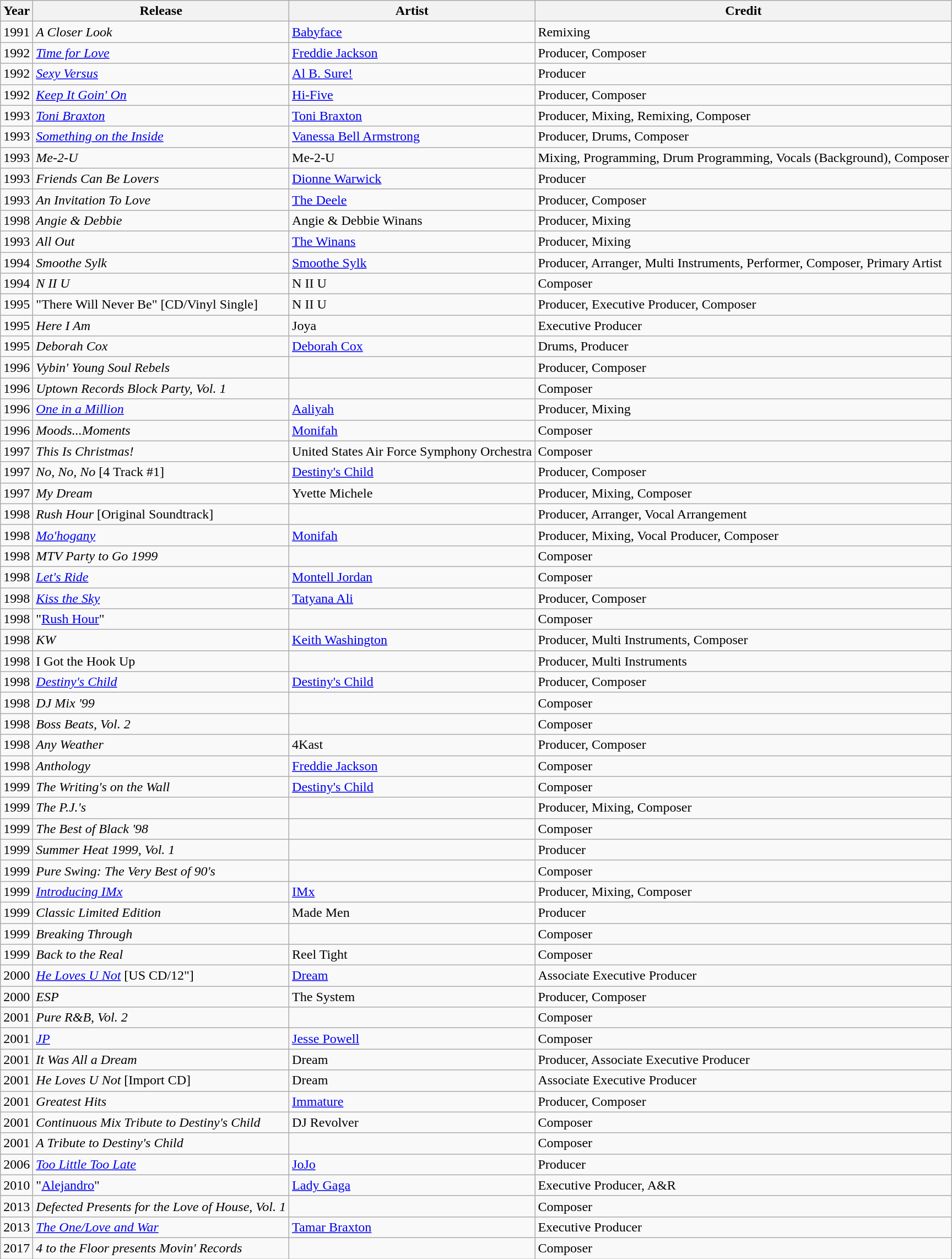<table class="wikitable sortable">
<tr>
<th>Year</th>
<th>Release</th>
<th>Artist</th>
<th class="unsortable">Credit</th>
</tr>
<tr>
<td>1991</td>
<td><em>A Closer Look</em></td>
<td><a href='#'>Babyface</a></td>
<td>Remixing</td>
</tr>
<tr>
<td>1992</td>
<td><em><a href='#'>Time for Love</a></em></td>
<td><a href='#'>Freddie Jackson</a></td>
<td>Producer, Composer</td>
</tr>
<tr>
<td>1992</td>
<td><em><a href='#'>Sexy Versus</a></em></td>
<td><a href='#'>Al B. Sure!</a></td>
<td>Producer</td>
</tr>
<tr>
<td>1992</td>
<td><em><a href='#'>Keep It Goin' On</a></em></td>
<td><a href='#'>Hi-Five</a></td>
<td>Producer, Composer</td>
</tr>
<tr>
<td>1993</td>
<td><em><a href='#'>Toni Braxton</a></em></td>
<td><a href='#'>Toni Braxton</a></td>
<td>Producer, Mixing, Remixing, Composer</td>
</tr>
<tr>
<td>1993</td>
<td><em><a href='#'>Something on the Inside</a></em></td>
<td><a href='#'>Vanessa Bell Armstrong</a></td>
<td>Producer, Drums, Composer</td>
</tr>
<tr>
<td>1993</td>
<td><em>Me-2-U</em></td>
<td>Me-2-U</td>
<td>Mixing, Programming, Drum Programming, Vocals (Background), Composer</td>
</tr>
<tr>
<td>1993</td>
<td><em>Friends Can Be Lovers</em></td>
<td><a href='#'>Dionne Warwick</a></td>
<td>Producer</td>
</tr>
<tr>
<td>1993</td>
<td><em>An Invitation To Love</em></td>
<td><a href='#'>The Deele</a></td>
<td>Producer, Composer</td>
</tr>
<tr>
<td>1998</td>
<td><em>Angie & Debbie</em></td>
<td>Angie & Debbie Winans</td>
<td>Producer, Mixing</td>
</tr>
<tr>
<td>1993</td>
<td><em>All Out</em></td>
<td><a href='#'>The Winans</a></td>
<td>Producer, Mixing</td>
</tr>
<tr>
<td>1994</td>
<td><em>Smoothe Sylk</em></td>
<td><a href='#'>Smoothe Sylk</a></td>
<td>Producer, Arranger, Multi Instruments, Performer, Composer, Primary Artist</td>
</tr>
<tr>
<td>1994</td>
<td><em>N II U</em></td>
<td>N II U</td>
<td>Composer</td>
</tr>
<tr>
<td>1995</td>
<td>"There Will Never Be" [CD/Vinyl Single]</td>
<td>N II U</td>
<td>Producer, Executive Producer, Composer</td>
</tr>
<tr>
<td>1995</td>
<td><em>Here I Am</em></td>
<td>Joya</td>
<td>Executive Producer</td>
</tr>
<tr>
<td>1995</td>
<td><em>Deborah Cox</em></td>
<td><a href='#'>Deborah Cox</a></td>
<td>Drums, Producer</td>
</tr>
<tr>
<td>1996</td>
<td><em>Vybin' Young Soul Rebels</em></td>
<td></td>
<td>Producer, Composer</td>
</tr>
<tr>
<td>1996</td>
<td><em>Uptown Records Block Party, Vol. 1</em></td>
<td></td>
<td>Composer</td>
</tr>
<tr>
<td>1996</td>
<td><em><a href='#'>One in a Million</a></em></td>
<td><a href='#'>Aaliyah</a></td>
<td>Producer, Mixing</td>
</tr>
<tr>
<td>1996</td>
<td><em>Moods...Moments</em></td>
<td><a href='#'>Monifah</a></td>
<td>Composer</td>
</tr>
<tr>
<td>1997</td>
<td><em>This Is Christmas!</em></td>
<td>United States Air Force Symphony Orchestra</td>
<td>Composer</td>
</tr>
<tr>
<td>1997</td>
<td><em>No, No, No</em> [4 Track #1]</td>
<td><a href='#'>Destiny's Child</a></td>
<td>Producer, Composer</td>
</tr>
<tr>
<td>1997</td>
<td><em>My Dream</em></td>
<td>Yvette Michele</td>
<td>Producer, Mixing, Composer</td>
</tr>
<tr>
<td>1998</td>
<td><em>Rush Hour</em> [Original Soundtrack]</td>
<td></td>
<td>Producer, Arranger, Vocal Arrangement</td>
</tr>
<tr>
<td>1998</td>
<td><em><a href='#'>Mo'hogany</a></em></td>
<td><a href='#'>Monifah</a></td>
<td>Producer, Mixing, Vocal Producer, Composer</td>
</tr>
<tr>
<td>1998</td>
<td><em>MTV Party to Go 1999</em></td>
<td></td>
<td>Composer</td>
</tr>
<tr>
<td>1998</td>
<td><em><a href='#'>Let's Ride</a></em></td>
<td><a href='#'>Montell Jordan</a></td>
<td>Composer</td>
</tr>
<tr>
<td>1998</td>
<td><em><a href='#'>Kiss the Sky</a></em></td>
<td><a href='#'>Tatyana Ali</a></td>
<td>Producer, Composer</td>
</tr>
<tr>
<td>1998</td>
<td>"<a href='#'>Rush Hour</a>"</td>
<td></td>
<td>Composer</td>
</tr>
<tr>
<td>1998</td>
<td><em>KW</em></td>
<td><a href='#'>Keith Washington</a></td>
<td>Producer, Multi Instruments, Composer</td>
</tr>
<tr>
<td>1998</td>
<td>I Got the Hook Up</td>
<td></td>
<td>Producer, Multi Instruments</td>
</tr>
<tr>
<td>1998</td>
<td><em><a href='#'>Destiny's Child</a></em></td>
<td><a href='#'>Destiny's Child</a></td>
<td>Producer, Composer</td>
</tr>
<tr>
<td>1998</td>
<td><em>DJ Mix '99</em></td>
<td></td>
<td>Composer</td>
</tr>
<tr>
<td>1998</td>
<td><em>Boss Beats, Vol. 2</em></td>
<td></td>
<td>Composer</td>
</tr>
<tr>
<td>1998</td>
<td><em>Any Weather</em></td>
<td>4Kast</td>
<td>Producer, Composer</td>
</tr>
<tr>
<td>1998</td>
<td><em>Anthology</em></td>
<td><a href='#'>Freddie Jackson</a></td>
<td>Composer</td>
</tr>
<tr>
<td>1999</td>
<td><em>The Writing's on the Wall</em></td>
<td><a href='#'>Destiny's Child</a></td>
<td>Composer</td>
</tr>
<tr>
<td>1999</td>
<td><em>The P.J.'s</em></td>
<td></td>
<td>Producer, Mixing, Composer</td>
</tr>
<tr>
<td>1999</td>
<td><em>The Best of Black '98</em></td>
<td></td>
<td>Composer</td>
</tr>
<tr>
<td>1999</td>
<td><em>Summer Heat 1999, Vol. 1</em></td>
<td></td>
<td>Producer</td>
</tr>
<tr>
<td>1999</td>
<td><em>Pure Swing: The Very Best of 90's</em></td>
<td></td>
<td>Composer</td>
</tr>
<tr>
<td>1999</td>
<td><em><a href='#'>Introducing IMx</a></em></td>
<td><a href='#'>IMx</a></td>
<td>Producer, Mixing, Composer</td>
</tr>
<tr>
<td>1999</td>
<td><em>Classic Limited Edition</em></td>
<td>Made Men</td>
<td>Producer</td>
</tr>
<tr>
<td>1999</td>
<td><em>Breaking Through</em></td>
<td></td>
<td>Composer</td>
</tr>
<tr>
<td>1999</td>
<td><em>Back to the Real</em></td>
<td>Reel Tight</td>
<td>Composer</td>
</tr>
<tr>
<td>2000</td>
<td><em><a href='#'>He Loves U Not</a></em> [US CD/12"]</td>
<td><a href='#'>Dream</a></td>
<td>Associate Executive Producer</td>
</tr>
<tr>
<td>2000</td>
<td><em>ESP</em></td>
<td>The System</td>
<td>Producer, Composer</td>
</tr>
<tr>
<td>2001</td>
<td><em>Pure R&B, Vol. 2</em></td>
<td></td>
<td>Composer</td>
</tr>
<tr>
<td>2001</td>
<td><em><a href='#'>JP</a></em></td>
<td><a href='#'>Jesse Powell</a></td>
<td>Composer</td>
</tr>
<tr>
<td>2001</td>
<td><em>It Was All a Dream</em></td>
<td>Dream</td>
<td>Producer, Associate Executive Producer</td>
</tr>
<tr>
<td>2001</td>
<td><em>He Loves U Not</em> [Import CD]</td>
<td>Dream</td>
<td>Associate Executive Producer</td>
</tr>
<tr>
<td>2001</td>
<td><em>Greatest Hits</em></td>
<td><a href='#'>Immature</a></td>
<td>Producer, Composer</td>
</tr>
<tr>
<td>2001</td>
<td><em>Continuous Mix Tribute to Destiny's Child</em></td>
<td>DJ Revolver</td>
<td>Composer</td>
</tr>
<tr>
<td>2001</td>
<td><em>A Tribute to Destiny's Child</em></td>
<td></td>
<td>Composer</td>
</tr>
<tr>
<td>2006</td>
<td><em><a href='#'>Too Little Too Late</a></em></td>
<td><a href='#'>JoJo</a></td>
<td>Producer</td>
</tr>
<tr>
<td>2010</td>
<td>"<a href='#'>Alejandro</a>"</td>
<td><a href='#'>Lady Gaga</a></td>
<td>Executive Producer, A&R</td>
</tr>
<tr>
<td>2013</td>
<td><em>Defected Presents for the Love of House, Vol. 1</em></td>
<td></td>
<td>Composer</td>
</tr>
<tr>
<td>2013</td>
<td><em><a href='#'>The One/Love and War</a></em></td>
<td><a href='#'>Tamar Braxton</a></td>
<td>Executive Producer</td>
</tr>
<tr>
<td>2017</td>
<td><em>4 to the Floor presents Movin' Records</em></td>
<td></td>
<td>Composer</td>
</tr>
</table>
